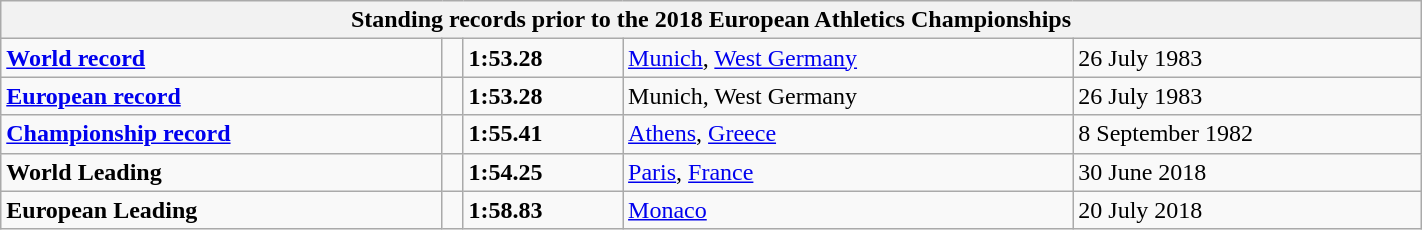<table class="wikitable" width=75%>
<tr>
<th colspan="5">Standing records prior to the 2018 European Athletics Championships</th>
</tr>
<tr>
<td><strong><a href='#'>World record</a></strong></td>
<td></td>
<td><strong>1:53.28</strong></td>
<td><a href='#'>Munich</a>, <a href='#'>West Germany</a></td>
<td>26 July 1983</td>
</tr>
<tr>
<td><strong><a href='#'>European record</a></strong></td>
<td></td>
<td><strong>1:53.28</strong></td>
<td>Munich, West Germany</td>
<td>26 July 1983</td>
</tr>
<tr>
<td><strong><a href='#'>Championship record</a></strong></td>
<td></td>
<td><strong>1:55.41</strong></td>
<td><a href='#'>Athens</a>, <a href='#'>Greece</a></td>
<td>8 September 1982</td>
</tr>
<tr>
<td><strong>World Leading</strong></td>
<td></td>
<td><strong>1:54.25</strong></td>
<td><a href='#'>Paris</a>, <a href='#'>France</a></td>
<td>30 June 2018</td>
</tr>
<tr>
<td><strong>European Leading</strong></td>
<td></td>
<td><strong>1:58.83 </strong></td>
<td><a href='#'>Monaco</a></td>
<td>20 July 2018</td>
</tr>
</table>
